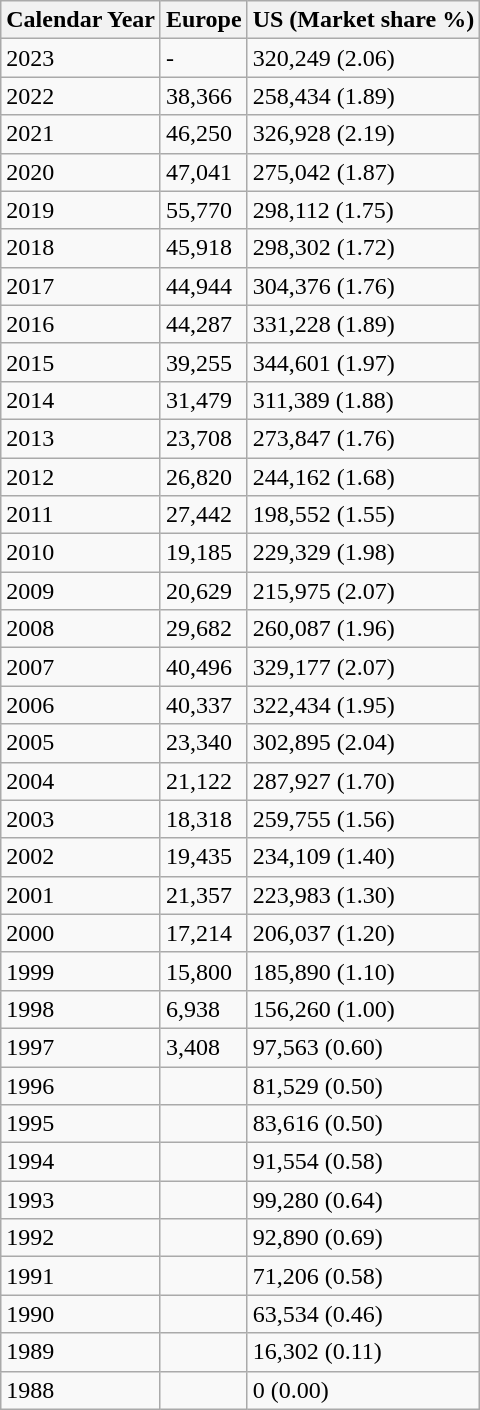<table class="wikitable">
<tr>
<th>Calendar Year</th>
<th>Europe</th>
<th>US (Market share %)</th>
</tr>
<tr>
<td>2023</td>
<td>-</td>
<td>320,249 (2.06)</td>
</tr>
<tr>
<td>2022</td>
<td>38,366</td>
<td>258,434 (1.89)</td>
</tr>
<tr>
<td>2021</td>
<td>46,250</td>
<td>326,928 (2.19)</td>
</tr>
<tr>
<td>2020</td>
<td>47,041</td>
<td>275,042 (1.87)</td>
</tr>
<tr>
<td>2019</td>
<td>55,770</td>
<td>298,112 (1.75)</td>
</tr>
<tr>
<td>2018</td>
<td>45,918</td>
<td>298,302 (1.72)</td>
</tr>
<tr>
<td>2017</td>
<td>44,944</td>
<td>304,376 (1.76)</td>
</tr>
<tr>
<td>2016</td>
<td>44,287</td>
<td>331,228 (1.89)</td>
</tr>
<tr>
<td>2015</td>
<td>39,255</td>
<td>344,601 (1.97)</td>
</tr>
<tr>
<td>2014</td>
<td>31,479</td>
<td>311,389 (1.88)</td>
</tr>
<tr>
<td>2013</td>
<td>23,708</td>
<td>273,847 (1.76)</td>
</tr>
<tr>
<td>2012</td>
<td>26,820</td>
<td>244,162 (1.68)</td>
</tr>
<tr>
<td>2011</td>
<td>27,442</td>
<td>198,552 (1.55)</td>
</tr>
<tr>
<td>2010</td>
<td>19,185</td>
<td>229,329 (1.98)</td>
</tr>
<tr>
<td>2009</td>
<td>20,629</td>
<td>215,975 (2.07)</td>
</tr>
<tr>
<td>2008</td>
<td>29,682</td>
<td>260,087 (1.96)</td>
</tr>
<tr>
<td>2007</td>
<td>40,496</td>
<td>329,177 (2.07)</td>
</tr>
<tr>
<td>2006</td>
<td>40,337</td>
<td>322,434 (1.95)</td>
</tr>
<tr>
<td>2005</td>
<td>23,340</td>
<td>302,895 (2.04)</td>
</tr>
<tr>
<td>2004</td>
<td>21,122</td>
<td>287,927 (1.70)</td>
</tr>
<tr>
<td>2003</td>
<td>18,318</td>
<td>259,755 (1.56)</td>
</tr>
<tr>
<td>2002</td>
<td>19,435</td>
<td>234,109 (1.40)</td>
</tr>
<tr>
<td>2001</td>
<td>21,357</td>
<td>223,983 (1.30)</td>
</tr>
<tr>
<td>2000</td>
<td>17,214</td>
<td>206,037 (1.20)</td>
</tr>
<tr>
<td>1999</td>
<td>15,800</td>
<td>185,890 (1.10)</td>
</tr>
<tr>
<td>1998</td>
<td>6,938</td>
<td>156,260 (1.00)</td>
</tr>
<tr>
<td>1997</td>
<td>3,408</td>
<td>97,563 (0.60)</td>
</tr>
<tr>
<td>1996</td>
<td></td>
<td>81,529 (0.50)</td>
</tr>
<tr>
<td>1995</td>
<td></td>
<td>83,616 (0.50)</td>
</tr>
<tr>
<td>1994</td>
<td></td>
<td>91,554 (0.58)</td>
</tr>
<tr>
<td>1993</td>
<td></td>
<td>99,280 (0.64)</td>
</tr>
<tr>
<td>1992</td>
<td></td>
<td>92,890 (0.69)</td>
</tr>
<tr>
<td>1991</td>
<td></td>
<td>71,206 (0.58)</td>
</tr>
<tr>
<td>1990</td>
<td></td>
<td>63,534 (0.46)</td>
</tr>
<tr>
<td>1989</td>
<td></td>
<td>16,302 (0.11)</td>
</tr>
<tr>
<td>1988</td>
<td></td>
<td>0 (0.00)</td>
</tr>
</table>
